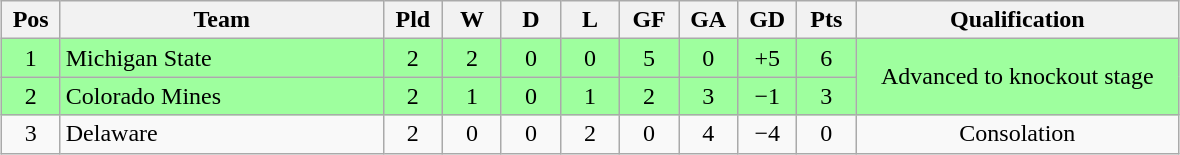<table class="wikitable" style="text-align:center; margin: 1em auto">
<tr>
<th style="width:2em">Pos</th>
<th style="width:13em">Team</th>
<th style="width:2em">Pld</th>
<th style="width:2em">W</th>
<th style="width:2em">D</th>
<th style="width:2em">L</th>
<th style="width:2em">GF</th>
<th style="width:2em">GA</th>
<th style="width:2em">GD</th>
<th style="width:2em">Pts</th>
<th style="width:13em">Qualification</th>
</tr>
<tr bgcolor="#9eff9e">
<td>1</td>
<td style="text-align:left">Michigan State</td>
<td>2</td>
<td>2</td>
<td>0</td>
<td>0</td>
<td>5</td>
<td>0</td>
<td>+5</td>
<td>6</td>
<td rowspan="2">Advanced to knockout stage</td>
</tr>
<tr bgcolor="#9eff9e">
<td>2</td>
<td style="text-align:left">Colorado Mines</td>
<td>2</td>
<td>1</td>
<td>0</td>
<td>1</td>
<td>2</td>
<td>3</td>
<td>−1</td>
<td>3</td>
</tr>
<tr>
<td>3</td>
<td style="text-align:left">Delaware</td>
<td>2</td>
<td>0</td>
<td>0</td>
<td>2</td>
<td>0</td>
<td>4</td>
<td>−4</td>
<td>0</td>
<td>Consolation</td>
</tr>
</table>
